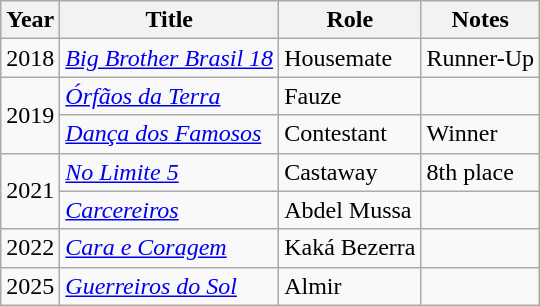<table class="wikitable">
<tr>
<th>Year</th>
<th>Title</th>
<th>Role</th>
<th>Notes</th>
</tr>
<tr>
<td>2018</td>
<td><em><a href='#'>Big Brother Brasil 18</a></em></td>
<td>Housemate</td>
<td>Runner-Up</td>
</tr>
<tr>
<td rowspan=2>2019</td>
<td><em><a href='#'>Órfãos da Terra</a></em></td>
<td>Fauze</td>
<td></td>
</tr>
<tr>
<td><em><a href='#'>Dança dos Famosos</a></em></td>
<td>Contestant</td>
<td>Winner</td>
</tr>
<tr>
<td rowspan=2>2021</td>
<td><em><a href='#'>No Limite 5</a></em></td>
<td>Castaway</td>
<td>8th place</td>
</tr>
<tr>
<td><em><a href='#'>Carcereiros</a></em></td>
<td>Abdel Mussa</td>
</tr>
<tr>
<td>2022</td>
<td><em><a href='#'>Cara e Coragem</a></em></td>
<td>Kaká Bezerra</td>
<td></td>
</tr>
<tr>
<td>2025</td>
<td><em><a href='#'>Guerreiros do Sol</a></em></td>
<td>Almir</td>
<td></td>
</tr>
</table>
